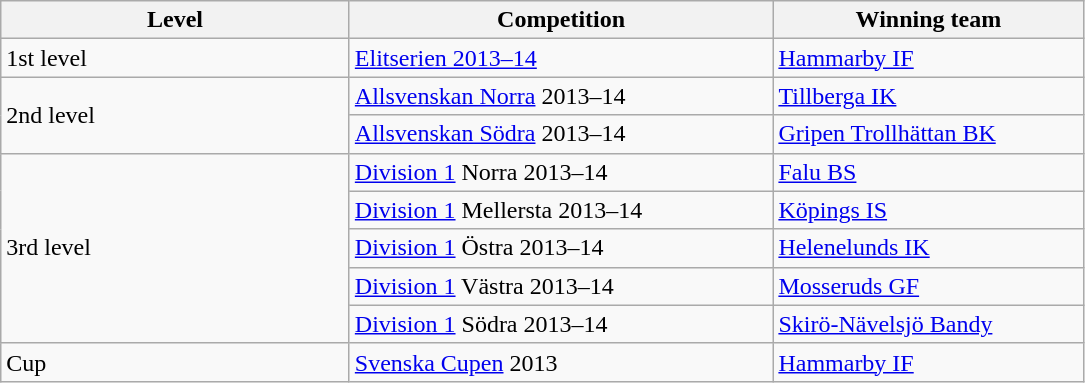<table class="wikitable" style="text-align: left;">
<tr>
<th style="width: 225px;">Level</th>
<th style="width: 275px;">Competition</th>
<th style="width: 200px;">Winning team</th>
</tr>
<tr>
<td rowspan="1">1st level</td>
<td><a href='#'>Elitserien 2013–14</a></td>
<td><a href='#'>Hammarby IF</a></td>
</tr>
<tr>
<td rowspan="2">2nd level</td>
<td><a href='#'>Allsvenskan Norra</a> 2013–14</td>
<td><a href='#'>Tillberga IK</a></td>
</tr>
<tr>
<td><a href='#'>Allsvenskan Södra</a> 2013–14</td>
<td><a href='#'>Gripen Trollhättan BK</a></td>
</tr>
<tr>
<td rowspan="5">3rd level</td>
<td><a href='#'>Division 1</a> Norra 2013–14</td>
<td><a href='#'>Falu BS</a></td>
</tr>
<tr>
<td><a href='#'>Division 1</a> Mellersta 2013–14</td>
<td><a href='#'>Köpings IS</a></td>
</tr>
<tr>
<td><a href='#'>Division 1</a> Östra 2013–14</td>
<td><a href='#'>Helenelunds IK</a></td>
</tr>
<tr>
<td><a href='#'>Division 1</a> Västra 2013–14</td>
<td><a href='#'>Mosseruds GF</a></td>
</tr>
<tr>
<td><a href='#'>Division 1</a> Södra 2013–14</td>
<td><a href='#'>Skirö-Nävelsjö Bandy</a></td>
</tr>
<tr>
<td>Cup</td>
<td><a href='#'>Svenska Cupen</a> 2013</td>
<td><a href='#'>Hammarby IF</a></td>
</tr>
</table>
